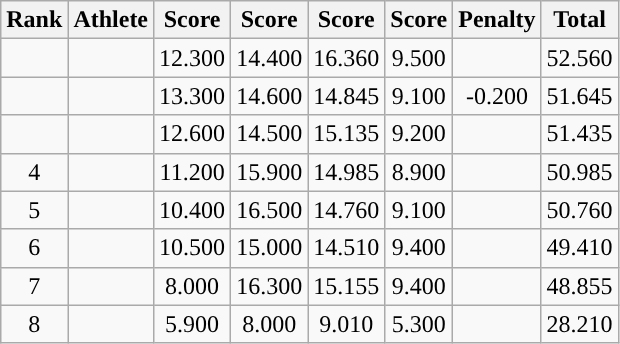<table class="wikitable sortable" style="text-align:center">
<tr>
<th>Rank</th>
<th>Athlete</th>
<th> Score</th>
<th> Score</th>
<th> Score</th>
<th> Score</th>
<th>Penalty</th>
<th>Total</th>
</tr>
<tr>
<td></td>
<td align=left></td>
<td>12.300</td>
<td>14.400</td>
<td>16.360</td>
<td>9.500</td>
<td></td>
<td>52.560</td>
</tr>
<tr>
<td></td>
<td align=left></td>
<td>13.300</td>
<td>14.600</td>
<td>14.845</td>
<td>9.100</td>
<td>-0.200</td>
<td>51.645</td>
</tr>
<tr>
<td></td>
<td align=left></td>
<td>12.600</td>
<td>14.500</td>
<td>15.135</td>
<td>9.200</td>
<td></td>
<td>51.435</td>
</tr>
<tr>
<td>4</td>
<td align=left></td>
<td>11.200</td>
<td>15.900</td>
<td>14.985</td>
<td>8.900</td>
<td></td>
<td>50.985</td>
</tr>
<tr>
<td>5</td>
<td align=left></td>
<td>10.400</td>
<td>16.500</td>
<td>14.760</td>
<td>9.100</td>
<td></td>
<td>50.760</td>
</tr>
<tr>
<td>6</td>
<td align=left></td>
<td>10.500</td>
<td>15.000</td>
<td>14.510</td>
<td>9.400</td>
<td></td>
<td>49.410</td>
</tr>
<tr>
<td>7</td>
<td align=left></td>
<td>8.000</td>
<td>16.300</td>
<td>15.155</td>
<td>9.400</td>
<td></td>
<td>48.855</td>
</tr>
<tr>
<td>8</td>
<td align=left></td>
<td>5.900</td>
<td>8.000</td>
<td>9.010</td>
<td>5.300</td>
<td></td>
<td>28.210</td>
</tr>
</table>
